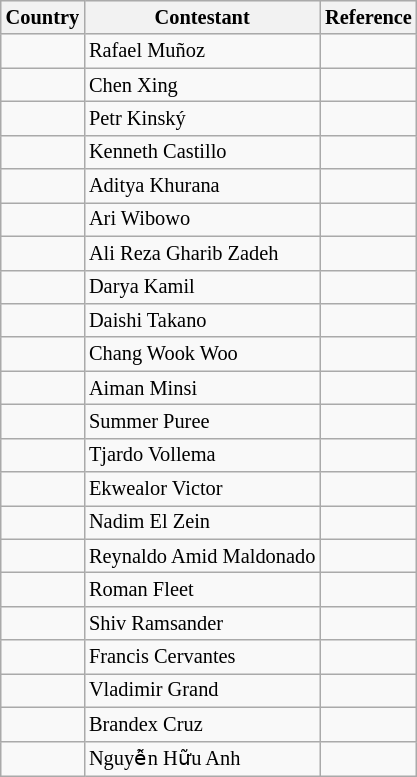<table class="wikitable sortable" style="margin:0 1em 0 0; font-size:85%;">
<tr style="background:#efefef;">
<th>Country</th>
<th>Contestant</th>
<th>Reference</th>
</tr>
<tr>
<td></td>
<td>Rafael Muñoz</td>
<td></td>
</tr>
<tr>
<td></td>
<td>Chen Xing</td>
<td></td>
</tr>
<tr>
<td></td>
<td>Petr Kinský</td>
<td></td>
</tr>
<tr>
<td></td>
<td>Kenneth Castillo</td>
<td></td>
</tr>
<tr>
<td></td>
<td>Aditya Khurana</td>
<td></td>
</tr>
<tr>
<td></td>
<td>Ari Wibowo</td>
<td></td>
</tr>
<tr>
<td></td>
<td>Ali Reza Gharib Zadeh</td>
<td></td>
</tr>
<tr>
<td></td>
<td>Darya Kamil</td>
<td></td>
</tr>
<tr>
<td></td>
<td>Daishi Takano</td>
<td></td>
</tr>
<tr>
<td></td>
<td>Chang Wook Woo</td>
<td></td>
</tr>
<tr>
<td></td>
<td>Aiman Minsi</td>
<td></td>
</tr>
<tr>
<td></td>
<td>Summer Puree</td>
<td></td>
</tr>
<tr>
<td></td>
<td>Tjardo Vollema</td>
<td></td>
</tr>
<tr>
<td></td>
<td>Ekwealor Victor</td>
<td></td>
</tr>
<tr>
<td></td>
<td>Nadim El Zein</td>
<td></td>
</tr>
<tr>
<td></td>
<td>Reynaldo Amid Maldonado</td>
<td></td>
</tr>
<tr>
<td></td>
<td>Roman Fleet</td>
<td></td>
</tr>
<tr>
<td></td>
<td>Shiv Ramsander</td>
<td></td>
</tr>
<tr>
<td></td>
<td>Francis Cervantes</td>
<td></td>
</tr>
<tr>
<td></td>
<td>Vladimir Grand</td>
<td></td>
</tr>
<tr>
<td></td>
<td>Brandex Cruz</td>
<td></td>
</tr>
<tr>
<td></td>
<td>Nguyễn Hữu Anh</td>
<td></td>
</tr>
</table>
